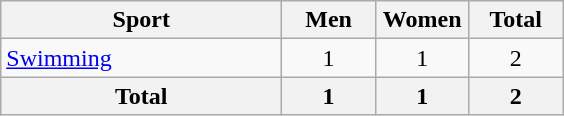<table class="wikitable sortable" style="text-align:center;">
<tr>
<th width=180>Sport</th>
<th width=55>Men</th>
<th width=55>Women</th>
<th width=55>Total</th>
</tr>
<tr>
<td align=left><a href='#'>Swimming</a></td>
<td>1</td>
<td>1</td>
<td>2</td>
</tr>
<tr>
<th>Total</th>
<th>1</th>
<th>1</th>
<th>2</th>
</tr>
</table>
